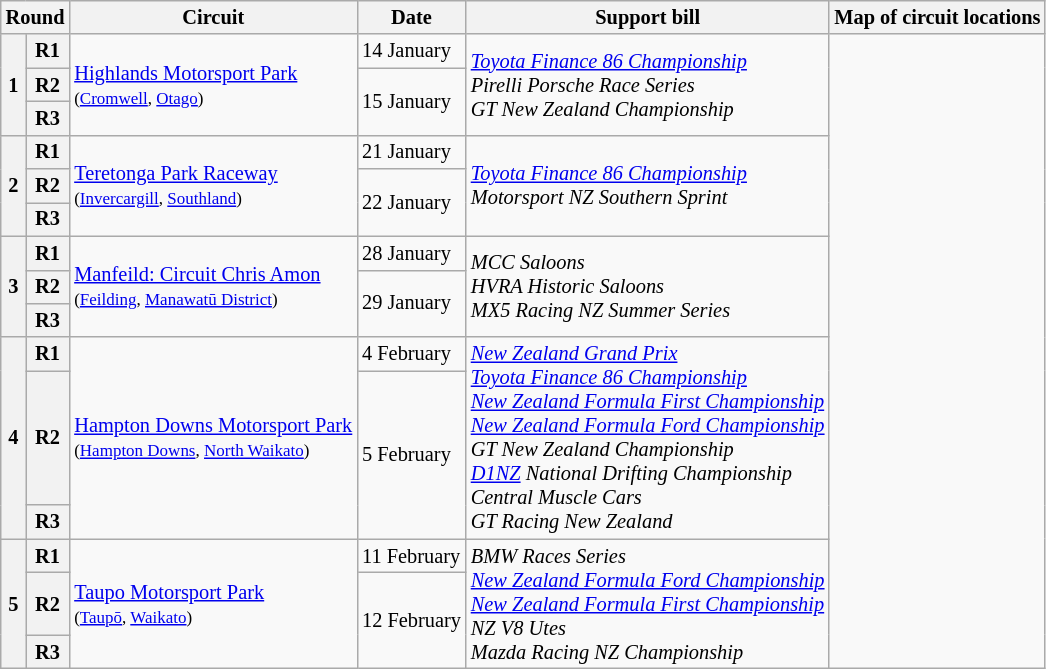<table class="wikitable" style="font-size: 85%">
<tr>
<th colspan="2">Round</th>
<th>Circuit</th>
<th>Date</th>
<th>Support bill</th>
<th>Map of circuit locations</th>
</tr>
<tr>
<th rowspan="3">1</th>
<th>R1</th>
<td rowspan="3"><a href='#'>Highlands Motorsport Park</a><br><small>(<a href='#'>Cromwell</a>, <a href='#'>Otago</a>)</small></td>
<td>14 January</td>
<td rowspan="3"><em><a href='#'>Toyota Finance 86 Championship</a><br>Pirelli Porsche Race Series<br>GT New Zealand Championship</em></td>
<td rowspan="15"></td>
</tr>
<tr>
<th>R2</th>
<td rowspan="2">15 January</td>
</tr>
<tr>
<th>R3</th>
</tr>
<tr>
<th rowspan="3">2</th>
<th>R1</th>
<td rowspan="3"><a href='#'>Teretonga Park Raceway</a><br><small>(<a href='#'>Invercargill</a>, <a href='#'>Southland</a>)</small></td>
<td>21 January</td>
<td rowspan="3"><em><a href='#'>Toyota Finance 86 Championship</a><br>Motorsport NZ Southern Sprint</em></td>
</tr>
<tr>
<th>R2</th>
<td rowspan="2">22 January</td>
</tr>
<tr>
<th>R3</th>
</tr>
<tr>
<th rowspan="3">3</th>
<th>R1</th>
<td rowspan="3"><a href='#'>Manfeild: Circuit Chris Amon</a><br><small>(<a href='#'>Feilding</a>, <a href='#'>Manawatū District</a>)</small></td>
<td>28 January</td>
<td rowspan="3"><em>MCC Saloons<br>HVRA Historic Saloons<br>MX5 Racing NZ Summer Series</em></td>
</tr>
<tr>
<th>R2</th>
<td rowspan="2">29 January</td>
</tr>
<tr>
<th>R3</th>
</tr>
<tr>
<th rowspan="3">4</th>
<th>R1</th>
<td rowspan="3"><a href='#'>Hampton Downs Motorsport Park</a><br><small>(<a href='#'>Hampton Downs</a>, <a href='#'>North Waikato</a>)</small></td>
<td>4 February</td>
<td rowspan="3"><em><a href='#'>New Zealand Grand Prix</a><br><a href='#'>Toyota Finance 86 Championship</a><br><a href='#'>New Zealand Formula First Championship</a><br><a href='#'>New Zealand Formula Ford Championship</a><br>GT New Zealand Championship<br><a href='#'>D1NZ</a> National Drifting Championship<br>Central Muscle Cars<br>GT Racing New Zealand</em></td>
</tr>
<tr>
<th>R2</th>
<td rowspan="2">5 February</td>
</tr>
<tr>
<th>R3</th>
</tr>
<tr>
<th rowspan="3">5</th>
<th>R1</th>
<td rowspan="3"><a href='#'>Taupo Motorsport Park</a><br><small>(<a href='#'>Taupō</a>, <a href='#'>Waikato</a>)</small></td>
<td>11 February</td>
<td rowspan="3"><em>BMW Races Series<br><a href='#'>New Zealand Formula Ford Championship</a><br><a href='#'>New Zealand Formula First Championship</a><br>NZ V8 Utes<br>Mazda Racing NZ Championship</em></td>
</tr>
<tr>
<th>R2</th>
<td rowspan="2">12 February</td>
</tr>
<tr>
<th>R3</th>
</tr>
</table>
